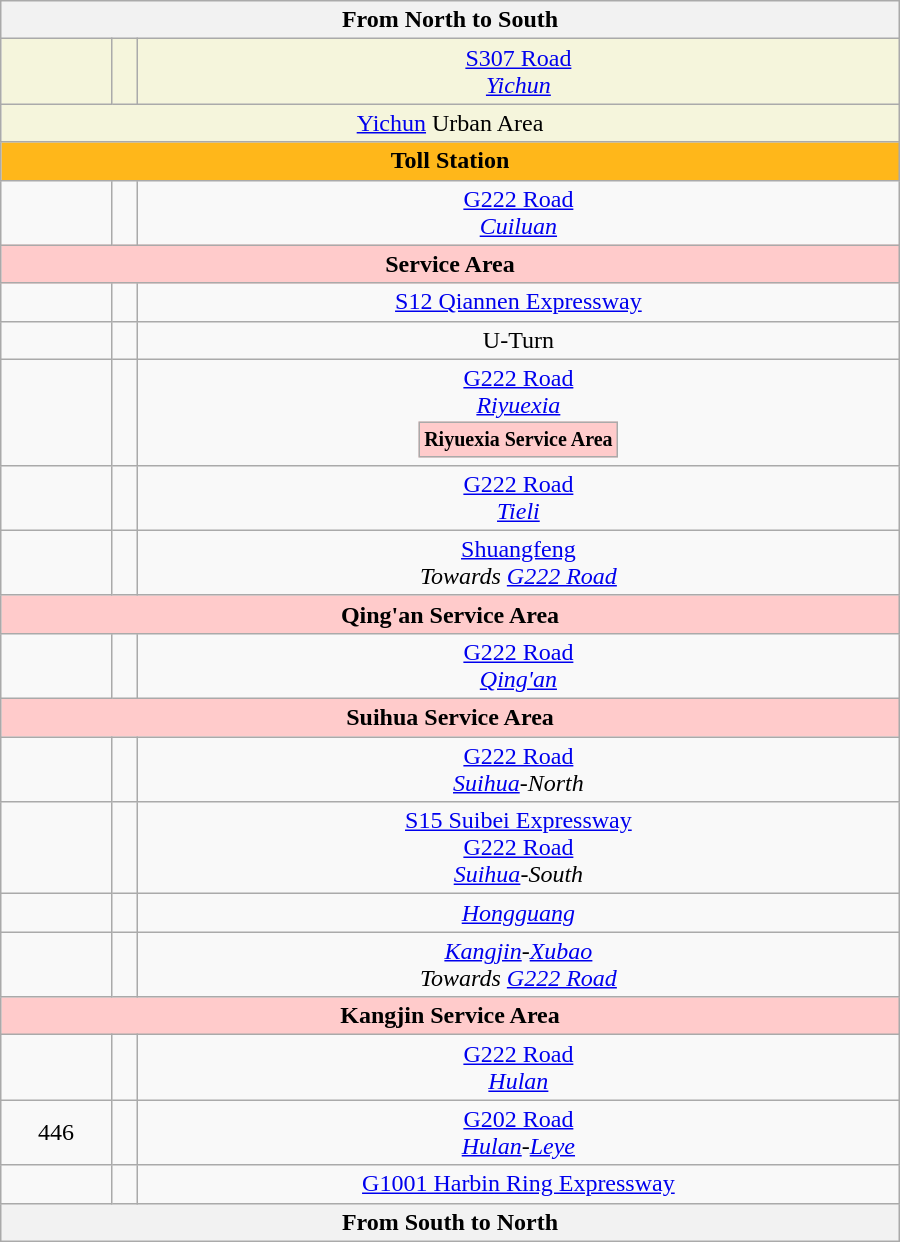<table class="wikitable" style="text-align:center" width="600px">
<tr>
<th text-align="center" colspan="3"> From North to South </th>
</tr>
<tr style="background:#f5f5dc;">
<td></td>
<td><br></td>
<td> <a href='#'>S307 Road</a><br><em><a href='#'>Yichun</a></em></td>
</tr>
<tr style="background:#f5f5dc;">
<td colspan="7"> <a href='#'>Yichun</a> Urban Area </td>
</tr>
<tr style="background:#ffb71a;">
<td colspan="7"> <strong>Toll Station</strong></td>
</tr>
<tr>
<td></td>
<td></td>
<td> <a href='#'>G222 Road</a><br><em><a href='#'>Cuiluan</a></em></td>
</tr>
<tr style="background:#ffcbcb;">
<td colspan="7"> <strong>Service Area</strong></td>
</tr>
<tr>
<td></td>
<td></td>
<td><a href='#'>S12 Qiannen Expressway</a></td>
</tr>
<tr>
<td></td>
<td></td>
<td> U-Turn</td>
</tr>
<tr align="center">
<td></td>
<td></td>
<td> <a href='#'>G222 Road</a><br><em><a href='#'>Riyuexia</a></em><br><table border=0>
<tr size=40>
<td bgcolor="#ffcbcb" style="font-size: 10pt; color: "black"" align=center> <strong>Riyuexia Service Area</strong></td>
</tr>
</table>
</td>
</tr>
<tr>
<td></td>
<td></td>
<td> <a href='#'>G222 Road</a><br><em><a href='#'>Tieli</a></em></td>
</tr>
<tr>
<td></td>
<td></td>
<td><a href='#'>Shuangfeng</a><br><em>Towards  <a href='#'>G222 Road</a></em></td>
</tr>
<tr style="background:#ffcbcb;">
<td colspan="7"> <strong>Qing'an Service Area</strong></td>
</tr>
<tr>
<td></td>
<td></td>
<td> <a href='#'>G222 Road</a><br><em><a href='#'>Qing'an</a></em></td>
</tr>
<tr style="background:#ffcbcb;">
<td colspan="7"> <strong>Suihua Service Area</strong></td>
</tr>
<tr>
<td></td>
<td></td>
<td> <a href='#'>G222 Road</a><br><em><a href='#'>Suihua</a>-North</em></td>
</tr>
<tr>
<td></td>
<td></td>
<td> <a href='#'>S15 Suibei Expressway</a><br> <a href='#'>G222 Road</a><br><em><a href='#'>Suihua</a>-South</em></td>
</tr>
<tr>
<td></td>
<td></td>
<td><em><a href='#'>Hongguang</a></em></td>
</tr>
<tr>
<td></td>
<td></td>
<td><em><a href='#'>Kangjin</a>-<a href='#'>Xubao</a></em><br><em>Towards  <a href='#'>G222 Road</a></em></td>
</tr>
<tr style="background:#ffcbcb;">
<td colspan="7"> <strong>Kangjin Service Area</strong></td>
</tr>
<tr>
<td></td>
<td></td>
<td> <a href='#'>G222 Road</a><br><em><a href='#'>Hulan</a></em></td>
</tr>
<tr>
<td>446</td>
<td></td>
<td> <a href='#'>G202 Road</a><br><em><a href='#'>Hulan</a>-<a href='#'>Leye</a></em></td>
</tr>
<tr>
<td></td>
<td><br></td>
<td> <a href='#'>G1001 Harbin Ring Expressway</a></td>
</tr>
<tr>
<th text-align="center" colspan="3"> From South to North </th>
</tr>
</table>
